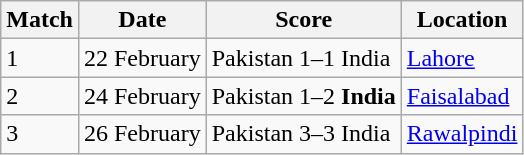<table class="wikitable">
<tr>
<th>Match</th>
<th>Date</th>
<th>Score</th>
<th>Location</th>
</tr>
<tr>
<td>1</td>
<td>22 February</td>
<td>Pakistan 1–1 India</td>
<td><a href='#'>Lahore</a></td>
</tr>
<tr>
<td>2</td>
<td>24 February</td>
<td>Pakistan 1–2 <strong>India</strong></td>
<td><a href='#'>Faisalabad</a></td>
</tr>
<tr>
<td>3</td>
<td>26 February</td>
<td>Pakistan 3–3 India</td>
<td><a href='#'>Rawalpindi</a></td>
</tr>
</table>
